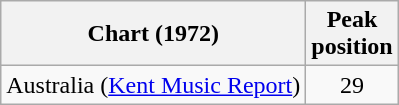<table class="wikitable">
<tr>
<th>Chart (1972)</th>
<th>Peak<br>position</th>
</tr>
<tr>
<td>Australia (<a href='#'>Kent Music Report</a>)</td>
<td style="text-align:center;">29</td>
</tr>
</table>
